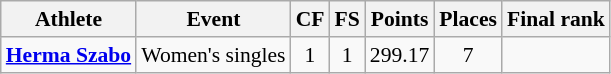<table class="wikitable" border="1" style="font-size:90%">
<tr>
<th>Athlete</th>
<th>Event</th>
<th>CF</th>
<th>FS</th>
<th>Points</th>
<th>Places</th>
<th>Final rank</th>
</tr>
<tr align=center>
<td align=left><strong><a href='#'>Herma Szabo</a></strong></td>
<td>Women's singles</td>
<td>1</td>
<td>1</td>
<td>299.17</td>
<td>7</td>
<td></td>
</tr>
</table>
